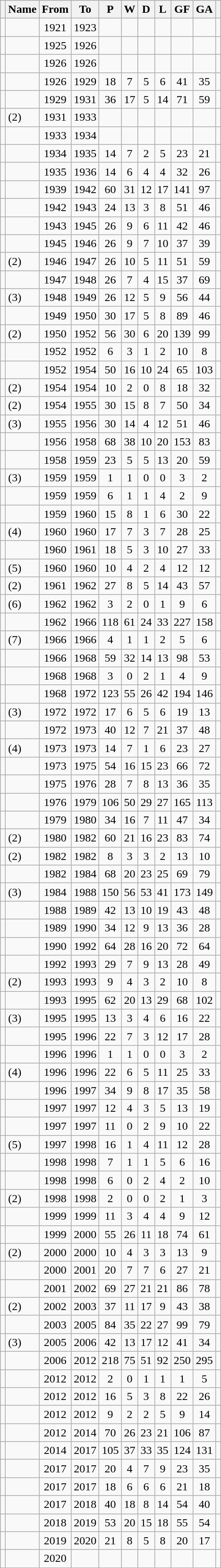<table class="wikitable sortable" style="text-align:center">
<tr>
<th></th>
<th>Name</th>
<th>From</th>
<th class="unsortable">To</th>
<th>P</th>
<th>W</th>
<th>D</th>
<th>L</th>
<th>GF</th>
<th>GA</th>
<th></th>
</tr>
<tr>
<td></td>
<td align=left></td>
<td>1921</td>
<td>1923</td>
<td></td>
<td></td>
<td></td>
<td></td>
<td></td>
<td></td>
<td></td>
</tr>
<tr>
<td></td>
<td align=left></td>
<td>1925</td>
<td>1926</td>
<td></td>
<td></td>
<td></td>
<td></td>
<td></td>
<td></td>
<td></td>
</tr>
<tr>
<td></td>
<td align=left></td>
<td>1926</td>
<td>1926</td>
<td></td>
<td></td>
<td></td>
<td></td>
<td></td>
<td></td>
<td></td>
</tr>
<tr>
<td></td>
<td align=left></td>
<td>1926</td>
<td>1929</td>
<td>18</td>
<td>7</td>
<td>5</td>
<td>6</td>
<td>41</td>
<td>35</td>
<td><strong></strong></td>
</tr>
<tr>
<td></td>
<td align=left></td>
<td>1929</td>
<td>1931</td>
<td>36</td>
<td>17</td>
<td>5</td>
<td>14</td>
<td>71</td>
<td>59</td>
<td><strong></strong></td>
</tr>
<tr>
<td></td>
<td align=left> (2)</td>
<td>1931</td>
<td>1933</td>
<td></td>
<td></td>
<td></td>
<td></td>
<td></td>
<td></td>
<td></td>
</tr>
<tr>
<td></td>
<td align=left></td>
<td>1933</td>
<td>1934</td>
<td></td>
<td></td>
<td></td>
<td></td>
<td></td>
<td></td>
<td></td>
</tr>
<tr>
<td></td>
<td align=left></td>
<td>1934</td>
<td>1935</td>
<td>14</td>
<td>7</td>
<td>2</td>
<td>5</td>
<td>23</td>
<td>21</td>
<td><strong></strong></td>
</tr>
<tr>
<td></td>
<td align=left></td>
<td>1935</td>
<td>1936</td>
<td>14</td>
<td>6</td>
<td>4</td>
<td>4</td>
<td>32</td>
<td>26</td>
<td><strong></strong></td>
</tr>
<tr>
<td></td>
<td align=left></td>
<td>1939</td>
<td>1942</td>
<td>60</td>
<td>31</td>
<td>12</td>
<td>17</td>
<td>141</td>
<td>97</td>
<td><strong></strong></td>
</tr>
<tr>
<td></td>
<td align=left></td>
<td>1942</td>
<td>1943</td>
<td>24</td>
<td>13</td>
<td>3</td>
<td>8</td>
<td>51</td>
<td>46</td>
<td><strong></strong></td>
</tr>
<tr>
<td></td>
<td align=left></td>
<td>1943</td>
<td>1945</td>
<td>26</td>
<td>9</td>
<td>6</td>
<td>11</td>
<td>42</td>
<td>46</td>
<td><strong></strong></td>
</tr>
<tr>
<td></td>
<td align=left></td>
<td>1945</td>
<td>1946</td>
<td>26</td>
<td>9</td>
<td>7</td>
<td>10</td>
<td>37</td>
<td>39</td>
<td><strong></strong></td>
</tr>
<tr>
<td></td>
<td align=left> (2)</td>
<td>1946</td>
<td>1947</td>
<td>26</td>
<td>10</td>
<td>5</td>
<td>11</td>
<td>51</td>
<td>59</td>
<td><strong></strong></td>
</tr>
<tr>
<td></td>
<td align=left></td>
<td>1947</td>
<td>1948</td>
<td>26</td>
<td>7</td>
<td>4</td>
<td>15</td>
<td>37</td>
<td>69</td>
<td><strong></strong></td>
</tr>
<tr>
<td></td>
<td align=left> (3)</td>
<td>1948</td>
<td>1949</td>
<td>26</td>
<td>12</td>
<td>5</td>
<td>9</td>
<td>56</td>
<td>44</td>
<td><strong></strong></td>
</tr>
<tr>
<td></td>
<td align=left></td>
<td>1949</td>
<td>1950</td>
<td>30</td>
<td>17</td>
<td>5</td>
<td>8</td>
<td>89</td>
<td>46</td>
<td><strong></strong></td>
</tr>
<tr>
<td></td>
<td align=left> (2)</td>
<td>1950</td>
<td>1952</td>
<td>56</td>
<td>30</td>
<td>6</td>
<td>20</td>
<td>139</td>
<td>99</td>
<td><strong></strong></td>
</tr>
<tr>
<td></td>
<td align=left></td>
<td>1952</td>
<td>1952</td>
<td>6</td>
<td>3</td>
<td>1</td>
<td>2</td>
<td>10</td>
<td>8</td>
<td><strong></strong></td>
</tr>
<tr>
<td></td>
<td align=left></td>
<td>1952</td>
<td>1954</td>
<td>50</td>
<td>16</td>
<td>10</td>
<td>24</td>
<td>65</td>
<td>103</td>
<td><strong></strong></td>
</tr>
<tr>
<td></td>
<td align=left> (2)</td>
<td>1954</td>
<td>1954</td>
<td>10</td>
<td>2</td>
<td>0</td>
<td>8</td>
<td>18</td>
<td>32</td>
<td><strong></strong></td>
</tr>
<tr>
<td></td>
<td align=left> (2)</td>
<td>1954</td>
<td>1955</td>
<td>30</td>
<td>15</td>
<td>8</td>
<td>7</td>
<td>50</td>
<td>34</td>
<td><strong></strong></td>
</tr>
<tr>
<td></td>
<td align=left> (3)</td>
<td>1955</td>
<td>1956</td>
<td>30</td>
<td>14</td>
<td>4</td>
<td>12</td>
<td>51</td>
<td>46</td>
<td><strong></strong></td>
</tr>
<tr>
<td></td>
<td align=left></td>
<td>1956</td>
<td>1958</td>
<td>68</td>
<td>38</td>
<td>10</td>
<td>20</td>
<td>153</td>
<td>83</td>
<td><strong></strong></td>
</tr>
<tr>
<td></td>
<td align=left></td>
<td>1958</td>
<td>1959</td>
<td>23</td>
<td>5</td>
<td>5</td>
<td>13</td>
<td>20</td>
<td>59</td>
<td><strong></strong></td>
</tr>
<tr>
<td></td>
<td align=left> (3)</td>
<td>1959</td>
<td>1959</td>
<td>1</td>
<td>1</td>
<td>0</td>
<td>0</td>
<td>3</td>
<td>2</td>
<td><strong></strong></td>
</tr>
<tr>
<td></td>
<td align=left></td>
<td>1959</td>
<td>1959</td>
<td>6</td>
<td>1</td>
<td>1</td>
<td>4</td>
<td>2</td>
<td>9</td>
<td><strong></strong></td>
</tr>
<tr>
<td></td>
<td align=left></td>
<td>1959</td>
<td>1960</td>
<td>15</td>
<td>8</td>
<td>1</td>
<td>6</td>
<td>30</td>
<td>22</td>
<td><strong></strong></td>
</tr>
<tr>
<td></td>
<td align=left> (4)</td>
<td>1960</td>
<td>1960</td>
<td>17</td>
<td>7</td>
<td>3</td>
<td>7</td>
<td>28</td>
<td>25</td>
<td><strong></strong></td>
</tr>
<tr>
<td></td>
<td align=left></td>
<td>1960</td>
<td>1961</td>
<td>18</td>
<td>5</td>
<td>3</td>
<td>10</td>
<td>27</td>
<td>33</td>
<td><strong></strong></td>
</tr>
<tr>
<td></td>
<td align=left> (5)</td>
<td>1960</td>
<td>1960</td>
<td>10</td>
<td>4</td>
<td>2</td>
<td>4</td>
<td>12</td>
<td>12</td>
<td><strong></strong></td>
</tr>
<tr>
<td></td>
<td align=left> (2)</td>
<td>1961</td>
<td>1962</td>
<td>27</td>
<td>8</td>
<td>5</td>
<td>14</td>
<td>43</td>
<td>57</td>
<td><strong></strong></td>
</tr>
<tr>
<td></td>
<td align=left> (6)</td>
<td>1962</td>
<td>1962</td>
<td>3</td>
<td>2</td>
<td>0</td>
<td>1</td>
<td>9</td>
<td>6</td>
<td><strong></strong></td>
</tr>
<tr>
<td></td>
<td align=left></td>
<td>1962</td>
<td>1966</td>
<td>118</td>
<td>61</td>
<td>24</td>
<td>33</td>
<td>227</td>
<td>158</td>
<td><strong></strong></td>
</tr>
<tr>
<td></td>
<td align=left> (7)</td>
<td>1966</td>
<td>1966</td>
<td>4</td>
<td>1</td>
<td>1</td>
<td>2</td>
<td>5</td>
<td>6</td>
<td><strong></strong></td>
</tr>
<tr>
<td></td>
<td align=left></td>
<td>1966</td>
<td>1968</td>
<td>59</td>
<td>32</td>
<td>14</td>
<td>13</td>
<td>98</td>
<td>53</td>
<td><strong></strong></td>
</tr>
<tr>
<td></td>
<td align=left></td>
<td>1968</td>
<td>1968</td>
<td>3</td>
<td>0</td>
<td>2</td>
<td>1</td>
<td>4</td>
<td>9</td>
<td><strong></strong></td>
</tr>
<tr>
<td></td>
<td align=left></td>
<td>1968</td>
<td>1972</td>
<td>123</td>
<td>55</td>
<td>26</td>
<td>42</td>
<td>194</td>
<td>146</td>
<td><strong></strong></td>
</tr>
<tr>
<td></td>
<td align=left> (3)</td>
<td>1972</td>
<td>1972</td>
<td>17</td>
<td>6</td>
<td>5</td>
<td>6</td>
<td>19</td>
<td>13</td>
<td><strong></strong></td>
</tr>
<tr>
<td></td>
<td align=left></td>
<td>1972</td>
<td>1973</td>
<td>40</td>
<td>12</td>
<td>7</td>
<td>21</td>
<td>37</td>
<td>48</td>
<td><strong></strong></td>
</tr>
<tr>
<td></td>
<td align=left> (4)</td>
<td>1973</td>
<td>1973</td>
<td>14</td>
<td>7</td>
<td>1</td>
<td>6</td>
<td>23</td>
<td>27</td>
<td><strong></strong></td>
</tr>
<tr>
<td></td>
<td align=left></td>
<td>1973</td>
<td>1975</td>
<td>54</td>
<td>16</td>
<td>15</td>
<td>23</td>
<td>66</td>
<td>72</td>
<td><strong></strong></td>
</tr>
<tr>
<td></td>
<td align=left></td>
<td>1975</td>
<td>1976</td>
<td>28</td>
<td>7</td>
<td>8</td>
<td>13</td>
<td>36</td>
<td>35</td>
<td><strong></strong></td>
</tr>
<tr>
<td></td>
<td align=left></td>
<td>1976</td>
<td>1979</td>
<td>106</td>
<td>50</td>
<td>29</td>
<td>27</td>
<td>165</td>
<td>113</td>
<td><strong></strong></td>
</tr>
<tr>
<td></td>
<td align=left></td>
<td>1979</td>
<td>1980</td>
<td>34</td>
<td>16</td>
<td>7</td>
<td>11</td>
<td>47</td>
<td>34</td>
<td><strong></strong></td>
</tr>
<tr>
<td></td>
<td align=left> (2)</td>
<td>1980</td>
<td>1982</td>
<td>60</td>
<td>21</td>
<td>16</td>
<td>23</td>
<td>83</td>
<td>74</td>
<td><strong></strong></td>
</tr>
<tr>
<td></td>
<td align=left> (2)</td>
<td>1982</td>
<td>1982</td>
<td>8</td>
<td>3</td>
<td>3</td>
<td>2</td>
<td>13</td>
<td>10</td>
<td><strong></strong></td>
</tr>
<tr>
<td></td>
<td align=left></td>
<td>1982</td>
<td>1984</td>
<td>68</td>
<td>20</td>
<td>23</td>
<td>25</td>
<td>69</td>
<td>79</td>
<td><strong></strong></td>
</tr>
<tr>
<td></td>
<td align=left> (3)</td>
<td>1984</td>
<td>1988</td>
<td>150</td>
<td>56</td>
<td>53</td>
<td>41</td>
<td>173</td>
<td>149</td>
<td><strong></strong></td>
</tr>
<tr>
<td></td>
<td align=left></td>
<td>1988</td>
<td>1989</td>
<td>42</td>
<td>13</td>
<td>10</td>
<td>19</td>
<td>43</td>
<td>48</td>
<td><strong></strong></td>
</tr>
<tr>
<td></td>
<td align=left></td>
<td>1989</td>
<td>1990</td>
<td>34</td>
<td>12</td>
<td>9</td>
<td>13</td>
<td>36</td>
<td>28</td>
<td><strong></strong></td>
</tr>
<tr>
<td></td>
<td align=left></td>
<td>1990</td>
<td>1992</td>
<td>64</td>
<td>28</td>
<td>16</td>
<td>20</td>
<td>72</td>
<td>64</td>
<td><strong></strong></td>
</tr>
<tr>
<td></td>
<td align=left></td>
<td>1992</td>
<td>1993</td>
<td>29</td>
<td>7</td>
<td>9</td>
<td>13</td>
<td>28</td>
<td>49</td>
<td><strong></strong></td>
</tr>
<tr>
<td></td>
<td align=left> (2)</td>
<td>1993</td>
<td>1993</td>
<td>9</td>
<td>4</td>
<td>3</td>
<td>2</td>
<td>10</td>
<td>8</td>
<td><strong></strong></td>
</tr>
<tr>
<td></td>
<td align=left></td>
<td>1993</td>
<td>1995</td>
<td>62</td>
<td>20</td>
<td>13</td>
<td>29</td>
<td>68</td>
<td>102</td>
<td><strong></strong></td>
</tr>
<tr>
<td></td>
<td align=left> (3)</td>
<td>1995</td>
<td>1995</td>
<td>13</td>
<td>3</td>
<td>4</td>
<td>6</td>
<td>16</td>
<td>22</td>
<td><strong></strong></td>
</tr>
<tr>
<td></td>
<td align=left></td>
<td>1995</td>
<td>1996</td>
<td>22</td>
<td>7</td>
<td>3</td>
<td>12</td>
<td>17</td>
<td>28</td>
<td><strong></strong></td>
</tr>
<tr>
<td></td>
<td align=left></td>
<td>1996</td>
<td>1996</td>
<td>1</td>
<td>1</td>
<td>0</td>
<td>0</td>
<td>3</td>
<td>2</td>
<td><strong></strong></td>
</tr>
<tr>
<td></td>
<td align=left> (4)</td>
<td>1996</td>
<td>1996</td>
<td>22</td>
<td>6</td>
<td>5</td>
<td>11</td>
<td>25</td>
<td>33</td>
<td><strong></strong></td>
</tr>
<tr>
<td></td>
<td align=left></td>
<td>1996</td>
<td>1997</td>
<td>34</td>
<td>9</td>
<td>8</td>
<td>17</td>
<td>35</td>
<td>58</td>
<td><strong></strong></td>
</tr>
<tr>
<td></td>
<td align=left></td>
<td>1997</td>
<td>1997</td>
<td>12</td>
<td>4</td>
<td>3</td>
<td>5</td>
<td>13</td>
<td>19</td>
<td><strong></strong></td>
</tr>
<tr>
<td></td>
<td align=left></td>
<td>1997</td>
<td>1997</td>
<td>11</td>
<td>0</td>
<td>2</td>
<td>9</td>
<td>10</td>
<td>22</td>
<td><strong></strong></td>
</tr>
<tr>
<td></td>
<td align=left> (5)</td>
<td>1997</td>
<td>1998</td>
<td>16</td>
<td>1</td>
<td>4</td>
<td>11</td>
<td>12</td>
<td>28</td>
<td><strong></strong></td>
</tr>
<tr>
<td></td>
<td align=left></td>
<td>1998</td>
<td>1998</td>
<td>7</td>
<td>1</td>
<td>1</td>
<td>5</td>
<td>6</td>
<td>16</td>
<td><strong></strong></td>
</tr>
<tr>
<td></td>
<td align=left></td>
<td>1998</td>
<td>1998</td>
<td>6</td>
<td>0</td>
<td>2</td>
<td>4</td>
<td>2</td>
<td>10</td>
<td><strong></strong></td>
</tr>
<tr>
<td></td>
<td align=left> (2)</td>
<td>1998</td>
<td>1998</td>
<td>2</td>
<td>0</td>
<td>0</td>
<td>2</td>
<td>1</td>
<td>3</td>
<td><strong></strong></td>
</tr>
<tr>
<td></td>
<td align=left></td>
<td>1999</td>
<td>1999</td>
<td>11</td>
<td>3</td>
<td>4</td>
<td>4</td>
<td>9</td>
<td>12</td>
<td><strong></strong></td>
</tr>
<tr>
<td></td>
<td align=left></td>
<td>1999</td>
<td>2000</td>
<td>55</td>
<td>26</td>
<td>11</td>
<td>18</td>
<td>74</td>
<td>61</td>
<td><strong></strong></td>
</tr>
<tr>
<td></td>
<td align=left> (2)</td>
<td>2000</td>
<td>2000</td>
<td>10</td>
<td>4</td>
<td>3</td>
<td>3</td>
<td>13</td>
<td>9</td>
<td><strong></strong></td>
</tr>
<tr>
<td></td>
<td align=left></td>
<td>2000</td>
<td>2001</td>
<td>20</td>
<td>7</td>
<td>7</td>
<td>6</td>
<td>27</td>
<td>21</td>
<td><strong></strong></td>
</tr>
<tr>
<td></td>
<td align=left></td>
<td>2001</td>
<td>2002</td>
<td>69</td>
<td>27</td>
<td>21</td>
<td>21</td>
<td>86</td>
<td>78</td>
<td><strong></strong></td>
</tr>
<tr>
<td></td>
<td align=left> (2)</td>
<td>2002</td>
<td>2003</td>
<td>37</td>
<td>11</td>
<td>17</td>
<td>9</td>
<td>43</td>
<td>38</td>
<td><strong></strong></td>
</tr>
<tr>
<td></td>
<td align=left></td>
<td>2003</td>
<td>2005</td>
<td>84</td>
<td>35</td>
<td>22</td>
<td>27</td>
<td>99</td>
<td>79</td>
<td><strong></strong></td>
</tr>
<tr>
<td></td>
<td align=left> (3)</td>
<td>2005</td>
<td>2006</td>
<td>42</td>
<td>13</td>
<td>17</td>
<td>12</td>
<td>41</td>
<td>34</td>
<td><strong></strong></td>
</tr>
<tr>
<td></td>
<td align=left></td>
<td>2006</td>
<td>2012</td>
<td>218</td>
<td>75</td>
<td>51</td>
<td>92</td>
<td>250</td>
<td>295</td>
<td><strong></strong></td>
</tr>
<tr>
<td></td>
<td align=left></td>
<td>2012</td>
<td>2012</td>
<td>2</td>
<td>0</td>
<td>1</td>
<td>1</td>
<td>1</td>
<td>5</td>
<td><strong></strong></td>
</tr>
<tr>
<td></td>
<td align=left></td>
<td>2012</td>
<td>2012</td>
<td>16</td>
<td>5</td>
<td>3</td>
<td>8</td>
<td>22</td>
<td>26</td>
<td><strong></strong></td>
</tr>
<tr>
<td></td>
<td align=left></td>
<td>2012</td>
<td>2012</td>
<td>9</td>
<td>2</td>
<td>2</td>
<td>5</td>
<td>9</td>
<td>14</td>
<td><strong></strong></td>
</tr>
<tr>
<td></td>
<td align=left></td>
<td>2012</td>
<td>2014</td>
<td>70</td>
<td>26</td>
<td>23</td>
<td>21</td>
<td>106</td>
<td>87</td>
<td><strong></strong></td>
</tr>
<tr>
<td></td>
<td align=left></td>
<td>2014</td>
<td>2017</td>
<td>105</td>
<td>37</td>
<td>33</td>
<td>35</td>
<td>124</td>
<td>131</td>
<td><strong></strong></td>
</tr>
<tr>
<td></td>
<td align=left></td>
<td>2017</td>
<td>2017</td>
<td>20</td>
<td>4</td>
<td>7</td>
<td>9</td>
<td>23</td>
<td>35</td>
<td><strong></strong></td>
</tr>
<tr>
<td></td>
<td align=left></td>
<td>2017</td>
<td>2017</td>
<td>18</td>
<td>6</td>
<td>6</td>
<td>6</td>
<td>21</td>
<td>18</td>
<td><strong></strong></td>
</tr>
<tr>
<td></td>
<td align=left></td>
<td>2017</td>
<td>2018</td>
<td>40</td>
<td>18</td>
<td>8</td>
<td>14</td>
<td>54</td>
<td>40</td>
<td><strong></strong></td>
</tr>
<tr>
<td></td>
<td align=left></td>
<td>2018</td>
<td>2019</td>
<td>53</td>
<td>20</td>
<td>15</td>
<td>18</td>
<td>55</td>
<td>54</td>
<td><strong></strong></td>
</tr>
<tr>
<td></td>
<td align=left></td>
<td>2019</td>
<td>2020</td>
<td>21</td>
<td>8</td>
<td>5</td>
<td>8</td>
<td>20</td>
<td>17</td>
<td><strong></strong></td>
</tr>
<tr>
<td></td>
<td align=left></td>
<td>2020</td>
<td></td>
<td></td>
<td></td>
<td></td>
<td></td>
<td></td>
<td></td>
<td><strong></strong></td>
</tr>
<tr>
</tr>
</table>
